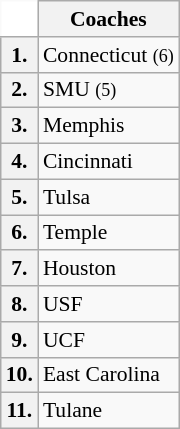<table class="wikitable" style="white-space:nowrap; font-size:90%;">
<tr>
<td ! colspan=1 style="background:white; border-top-style:hidden; border-left-style:hidden;"></td>
<th>Coaches</th>
</tr>
<tr>
<th>1.</th>
<td>Connecticut <small> (6) </small></td>
</tr>
<tr>
<th>2.</th>
<td>SMU <small> (5) </small></td>
</tr>
<tr>
<th>3.</th>
<td>Memphis</td>
</tr>
<tr>
<th>4.</th>
<td>Cincinnati</td>
</tr>
<tr>
<th>5.</th>
<td>Tulsa</td>
</tr>
<tr>
<th>6.</th>
<td>Temple</td>
</tr>
<tr>
<th>7.</th>
<td>Houston</td>
</tr>
<tr>
<th>8.</th>
<td>USF</td>
</tr>
<tr>
<th>9.</th>
<td>UCF</td>
</tr>
<tr>
<th>10.</th>
<td>East Carolina</td>
</tr>
<tr>
<th>11.</th>
<td>Tulane</td>
</tr>
</table>
